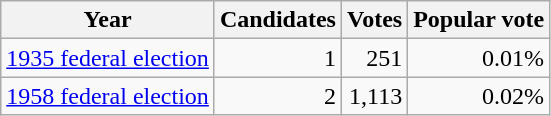<table class="wikitable">
<tr>
<th>Year</th>
<th>Candidates</th>
<th>Votes</th>
<th>Popular vote</th>
</tr>
<tr>
<td><a href='#'>1935 federal election</a></td>
<td align=right>1</td>
<td align=right>251</td>
<td align=right>0.01%</td>
</tr>
<tr>
<td><a href='#'>1958 federal election</a></td>
<td align=right>2</td>
<td align=right>1,113</td>
<td align=right>0.02%</td>
</tr>
</table>
